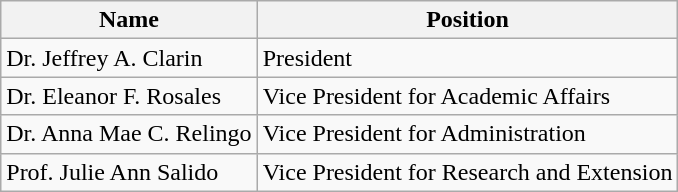<table class="wikitable">
<tr>
<th>Name</th>
<th>Position</th>
</tr>
<tr>
<td>Dr. Jeffrey A. Clarin</td>
<td>President</td>
</tr>
<tr>
<td>Dr. Eleanor F. Rosales</td>
<td>Vice President for Academic Affairs</td>
</tr>
<tr>
<td>Dr. Anna Mae C. Relingo</td>
<td>Vice President for Administration</td>
</tr>
<tr>
<td>Prof. Julie Ann Salido</td>
<td>Vice President for Research and Extension</td>
</tr>
</table>
